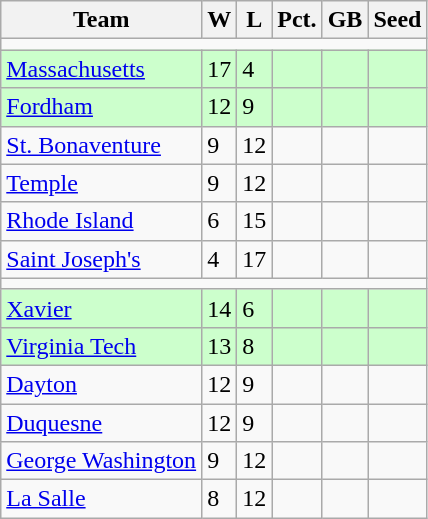<table class=wikitable>
<tr>
<th>Team</th>
<th>W</th>
<th>L</th>
<th>Pct.</th>
<th>GB</th>
<th>Seed</th>
</tr>
<tr>
<td colspan=6></td>
</tr>
<tr bgcolor=#ccffcc>
<td><a href='#'>Massachusetts</a></td>
<td>17</td>
<td>4</td>
<td></td>
<td></td>
<td></td>
</tr>
<tr bgcolor=#ccffcc>
<td><a href='#'>Fordham</a></td>
<td>12</td>
<td>9</td>
<td></td>
<td></td>
<td></td>
</tr>
<tr>
<td><a href='#'>St. Bonaventure</a></td>
<td>9</td>
<td>12</td>
<td></td>
<td></td>
<td></td>
</tr>
<tr>
<td><a href='#'>Temple</a></td>
<td>9</td>
<td>12</td>
<td></td>
<td></td>
<td></td>
</tr>
<tr>
<td><a href='#'>Rhode Island</a></td>
<td>6</td>
<td>15</td>
<td></td>
<td></td>
<td></td>
</tr>
<tr>
<td><a href='#'>Saint Joseph's</a></td>
<td>4</td>
<td>17</td>
<td></td>
<td></td>
<td></td>
</tr>
<tr>
<td colspan=6></td>
</tr>
<tr bgcolor=#ccffcc>
<td><a href='#'>Xavier</a></td>
<td>14</td>
<td>6</td>
<td></td>
<td></td>
<td></td>
</tr>
<tr bgcolor=#ccffcc>
<td><a href='#'>Virginia Tech</a></td>
<td>13</td>
<td>8</td>
<td></td>
<td></td>
<td></td>
</tr>
<tr>
<td><a href='#'>Dayton</a></td>
<td>12</td>
<td>9</td>
<td></td>
<td></td>
<td></td>
</tr>
<tr>
<td><a href='#'>Duquesne</a></td>
<td>12</td>
<td>9</td>
<td></td>
<td></td>
<td></td>
</tr>
<tr>
<td><a href='#'>George Washington</a></td>
<td>9</td>
<td>12</td>
<td></td>
<td></td>
<td></td>
</tr>
<tr>
<td><a href='#'>La Salle</a></td>
<td>8</td>
<td>12</td>
<td></td>
<td></td>
<td></td>
</tr>
</table>
